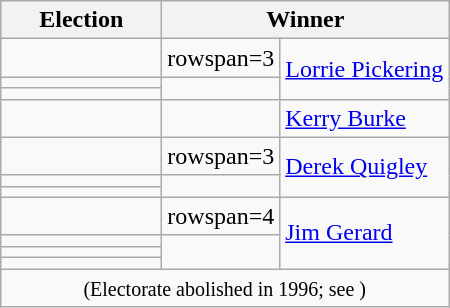<table class=wikitable>
<tr>
<th width=100>Election</th>
<th width=175 colspan=2>Winner</th>
</tr>
<tr>
<td></td>
<td>rowspan=3 </td>
<td rowspan=3><a href='#'>Lorrie Pickering</a></td>
</tr>
<tr>
<td></td>
</tr>
<tr>
<td></td>
</tr>
<tr>
<td></td>
<td></td>
<td><a href='#'>Kerry Burke</a></td>
</tr>
<tr>
<td></td>
<td>rowspan=3 </td>
<td rowspan=3><a href='#'>Derek Quigley</a></td>
</tr>
<tr>
<td></td>
</tr>
<tr>
<td></td>
</tr>
<tr>
<td></td>
<td>rowspan=4 </td>
<td rowspan=4><a href='#'>Jim Gerard</a></td>
</tr>
<tr>
<td></td>
</tr>
<tr>
<td></td>
</tr>
<tr>
<td></td>
</tr>
<tr>
<td colspan=3 align=center><small>(Electorate abolished in 1996; see )</small></td>
</tr>
</table>
